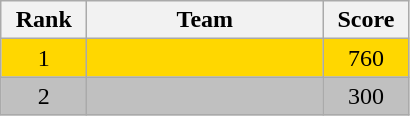<table class="wikitable" style="text-align: center;">
<tr>
<th width=50>Rank</th>
<th width=150>Team</th>
<th width=50>Score</th>
</tr>
<tr bgcolor=gold>
<td>1</td>
<td style="text-align:left;"></td>
<td>760</td>
</tr>
<tr bgcolor=silver>
<td>2</td>
<td style="text-align:left;"></td>
<td>300</td>
</tr>
</table>
